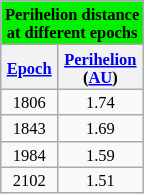<table class=wikitable style="text-align:center; font-size:11px; float:right; margin:2px">
<tr bgcolor= style="font-size: smaller;">
<td colspan="8" style="text-align:center;"><strong>Perihelion distance<br>at different epochs</strong></td>
</tr>
<tr>
<th><a href='#'>Epoch</a></th>
<th><a href='#'>Perihelion</a><br>(<a href='#'>AU</a>)</th>
</tr>
<tr>
<td>1806</td>
<td>1.74</td>
</tr>
<tr>
<td>1843</td>
<td>1.69</td>
</tr>
<tr>
<td>1984</td>
<td>1.59</td>
</tr>
<tr>
<td>2102</td>
<td>1.51</td>
</tr>
</table>
